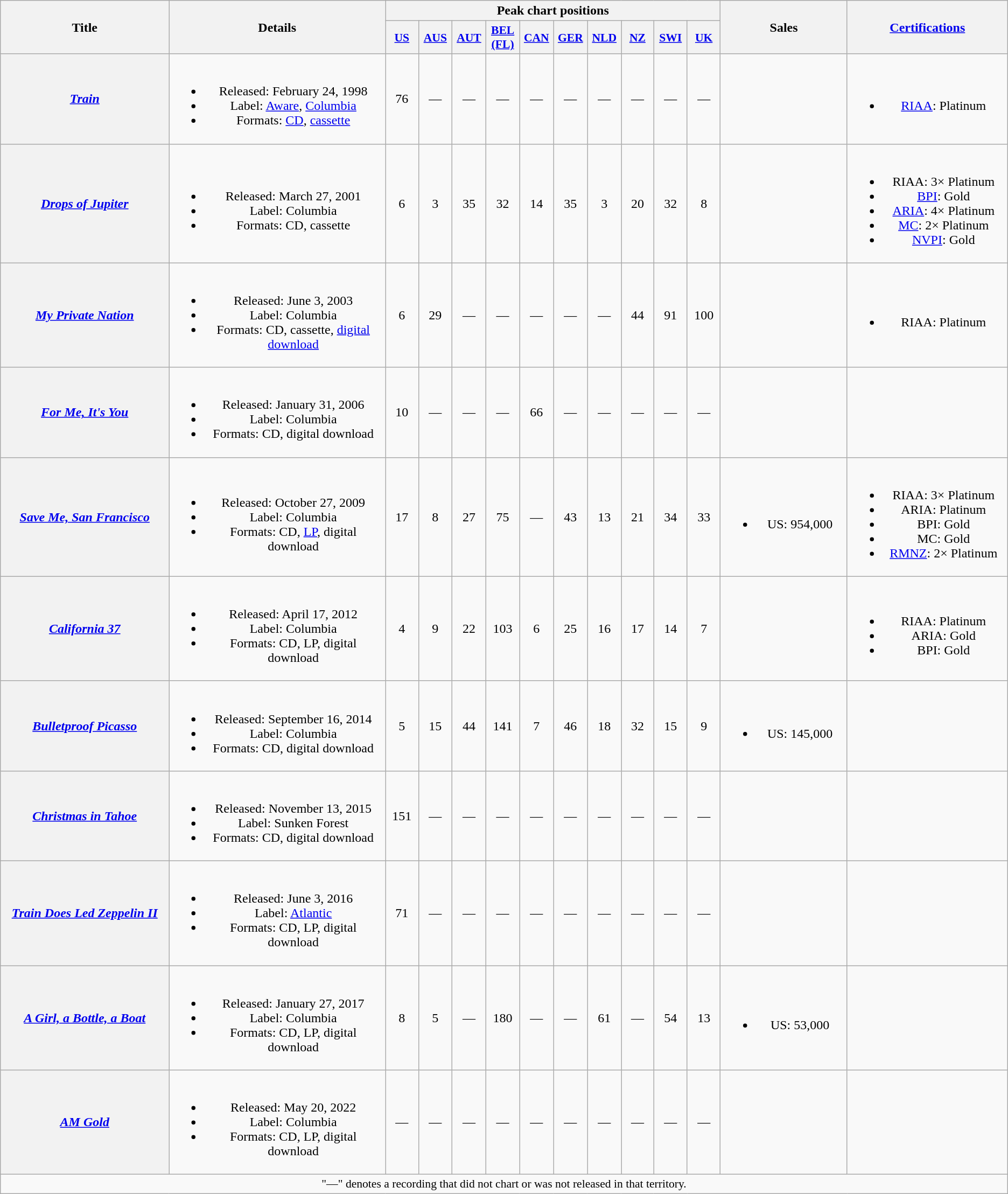<table class="wikitable plainrowheaders" style="text-align:center;">
<tr>
<th scope="col" rowspan="2" style="width:14em;">Title</th>
<th scope="col" rowspan="2" style="width:18em;">Details</th>
<th scope="col" colspan="10">Peak chart positions</th>
<th scope="col" rowspan="2" style="width:10em;">Sales</th>
<th scope="col" rowspan="2" style="width:13em;"><a href='#'>Certifications</a></th>
</tr>
<tr>
<th scope="col" style="width:2.5em;font-size:90%;"><a href='#'>US</a><br></th>
<th scope="col" style="width:2.5em;font-size:90%;"><a href='#'>AUS</a><br></th>
<th scope="col" style="width:2.5em;font-size:90%;"><a href='#'>AUT</a><br></th>
<th scope="col" style="width:2.5em;font-size:90%;"><a href='#'>BEL<br>(FL)</a><br></th>
<th scope="col" style="width:2.5em;font-size:90%;"><a href='#'>CAN</a><br></th>
<th scope="col" style="width:2.5em;font-size:90%;"><a href='#'>GER</a><br></th>
<th scope="col" style="width:2.5em;font-size:90%;"><a href='#'>NLD</a><br></th>
<th scope="col" style="width:2.5em;font-size:90%;"><a href='#'>NZ</a><br></th>
<th scope="col" style="width:2.5em;font-size:90%;"><a href='#'>SWI</a><br></th>
<th scope="col" style="width:2.5em;font-size:90%;"><a href='#'>UK</a><br></th>
</tr>
<tr>
<th scope="row"><em><a href='#'>Train</a></em></th>
<td><br><ul><li>Released: February 24, 1998</li><li>Label: <a href='#'>Aware</a>, <a href='#'>Columbia</a></li><li>Formats: <a href='#'>CD</a>, <a href='#'>cassette</a></li></ul></td>
<td>76</td>
<td>—</td>
<td>—</td>
<td>—</td>
<td>—</td>
<td>—</td>
<td>—</td>
<td>—</td>
<td>—</td>
<td>—</td>
<td></td>
<td><br><ul><li><a href='#'>RIAA</a>: Platinum</li></ul></td>
</tr>
<tr>
<th scope="row"><em><a href='#'>Drops of Jupiter</a></em></th>
<td><br><ul><li>Released: March 27, 2001</li><li>Label: Columbia</li><li>Formats: CD, cassette</li></ul></td>
<td>6</td>
<td>3</td>
<td>35</td>
<td>32</td>
<td>14</td>
<td>35</td>
<td>3</td>
<td>20</td>
<td>32</td>
<td>8</td>
<td></td>
<td><br><ul><li>RIAA: 3× Platinum</li><li><a href='#'>BPI</a>: Gold</li><li><a href='#'>ARIA</a>: 4× Platinum</li><li><a href='#'>MC</a>: 2× Platinum</li><li><a href='#'>NVPI</a>: Gold</li></ul></td>
</tr>
<tr>
<th scope="row"><em><a href='#'>My Private Nation</a></em></th>
<td><br><ul><li>Released: June 3, 2003</li><li>Label: Columbia</li><li>Formats: CD, cassette, <a href='#'>digital download</a></li></ul></td>
<td>6</td>
<td>29</td>
<td>—</td>
<td>—</td>
<td>—</td>
<td>—</td>
<td>—</td>
<td>44</td>
<td>91</td>
<td>100</td>
<td></td>
<td><br><ul><li>RIAA: Platinum</li></ul></td>
</tr>
<tr>
<th scope="row"><em><a href='#'>For Me, It's You</a></em></th>
<td><br><ul><li>Released: January 31, 2006</li><li>Label: Columbia</li><li>Formats: CD, digital download</li></ul></td>
<td>10</td>
<td>—</td>
<td>—</td>
<td>—</td>
<td>66</td>
<td>—</td>
<td>—</td>
<td>—</td>
<td>—</td>
<td>—</td>
<td></td>
<td></td>
</tr>
<tr>
<th scope="row"><em><a href='#'>Save Me, San Francisco</a></em></th>
<td><br><ul><li>Released: October 27, 2009</li><li>Label: Columbia</li><li>Formats: CD, <a href='#'>LP</a>, digital download</li></ul></td>
<td>17</td>
<td>8</td>
<td>27</td>
<td>75</td>
<td>—</td>
<td>43</td>
<td>13</td>
<td>21</td>
<td>34</td>
<td>33</td>
<td><br><ul><li>US: 954,000</li></ul></td>
<td><br><ul><li>RIAA: 3× Platinum</li><li>ARIA: Platinum</li><li>BPI: Gold</li><li>MC: Gold</li><li><a href='#'>RMNZ</a>: 2× Platinum</li></ul></td>
</tr>
<tr>
<th scope="row"><em><a href='#'>California 37</a></em></th>
<td><br><ul><li>Released: April 17, 2012</li><li>Label: Columbia</li><li>Formats: CD, LP, digital download</li></ul></td>
<td>4</td>
<td>9</td>
<td>22</td>
<td>103</td>
<td>6</td>
<td>25</td>
<td>16</td>
<td>17</td>
<td>14</td>
<td>7</td>
<td></td>
<td><br><ul><li>RIAA: Platinum</li><li>ARIA: Gold</li><li>BPI: Gold</li></ul></td>
</tr>
<tr>
<th scope="row"><em><a href='#'>Bulletproof Picasso</a></em></th>
<td><br><ul><li>Released: September 16, 2014</li><li>Label: Columbia</li><li>Formats: CD, digital download</li></ul></td>
<td>5</td>
<td>15</td>
<td>44</td>
<td>141</td>
<td>7</td>
<td>46</td>
<td>18</td>
<td>32</td>
<td>15</td>
<td>9</td>
<td><br><ul><li>US: 145,000</li></ul></td>
<td></td>
</tr>
<tr>
<th scope="row"><em><a href='#'>Christmas in Tahoe</a></em></th>
<td><br><ul><li>Released: November 13, 2015</li><li>Label: Sunken Forest</li><li>Formats: CD, digital download</li></ul></td>
<td>151</td>
<td>—</td>
<td>—</td>
<td>—</td>
<td>—</td>
<td>—</td>
<td>—</td>
<td>—</td>
<td>—</td>
<td>—</td>
<td></td>
<td></td>
</tr>
<tr>
<th scope="row"><em><a href='#'>Train Does Led Zeppelin II</a></em></th>
<td><br><ul><li>Released: June 3, 2016</li><li>Label: <a href='#'>Atlantic</a></li><li>Formats: CD, LP, digital download</li></ul></td>
<td>71</td>
<td>—</td>
<td>—</td>
<td>—</td>
<td>—</td>
<td>—</td>
<td>—</td>
<td>—</td>
<td>—</td>
<td>—</td>
<td></td>
<td></td>
</tr>
<tr>
<th scope="row"><em><a href='#'>A Girl, a Bottle, a Boat</a></em></th>
<td><br><ul><li>Released: January 27, 2017</li><li>Label: Columbia</li><li>Formats: CD, LP, digital download</li></ul></td>
<td>8</td>
<td>5</td>
<td>—</td>
<td>180</td>
<td>—</td>
<td>—</td>
<td>61</td>
<td>—</td>
<td>54</td>
<td>13</td>
<td><br><ul><li>US: 53,000</li></ul></td>
<td></td>
</tr>
<tr>
<th scope="row"><em><a href='#'>AM Gold</a></em></th>
<td><br><ul><li>Released: May 20, 2022</li><li>Label: Columbia</li><li>Formats: CD, LP, digital download</li></ul></td>
<td>—</td>
<td>—</td>
<td>—</td>
<td>—</td>
<td>—</td>
<td>—</td>
<td>—</td>
<td>—</td>
<td>—</td>
<td>—</td>
<td></td>
<td></td>
</tr>
<tr>
<td colspan="14" style="font-size:90%">"—" denotes a recording that did not chart or was not released in that territory.</td>
</tr>
</table>
